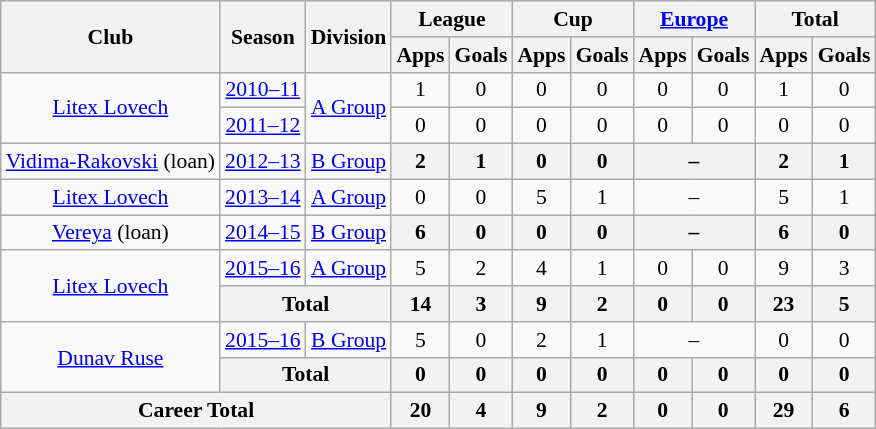<table class="wikitable" style="font-size:90%; text-align: center">
<tr>
<th rowspan=2>Club</th>
<th rowspan=2>Season</th>
<th rowspan="2">Division</th>
<th colspan=2>League</th>
<th colspan=2>Cup</th>
<th colspan=2><a href='#'>Europe</a></th>
<th colspan=2>Total</th>
</tr>
<tr>
<th>Apps</th>
<th>Goals</th>
<th>Apps</th>
<th>Goals</th>
<th>Apps</th>
<th>Goals</th>
<th>Apps</th>
<th>Goals</th>
</tr>
<tr>
<td rowspan=2><a href='#'>Litex Lovech</a></td>
<td><a href='#'>2010–11</a></td>
<td rowspan="2"><a href='#'>A Group</a></td>
<td>1</td>
<td>0</td>
<td>0</td>
<td>0</td>
<td>0</td>
<td>0</td>
<td>1</td>
<td>0</td>
</tr>
<tr>
<td><a href='#'>2011–12</a></td>
<td>0</td>
<td>0</td>
<td>0</td>
<td>0</td>
<td>0</td>
<td>0</td>
<td>0</td>
<td>0</td>
</tr>
<tr>
<td rowspan="1" valign="center"><a href='#'>Vidima-Rakovski</a> (loan)</td>
<td><a href='#'>2012–13</a></td>
<td rowspan="1"><a href='#'>B Group</a></td>
<th>2</th>
<th>1</th>
<th>0</th>
<th>0</th>
<th colspan="2">–</th>
<th>2</th>
<th>1</th>
</tr>
<tr>
<td rowspan=1><a href='#'>Litex Lovech</a></td>
<td><a href='#'>2013–14</a></td>
<td rowspan="1"><a href='#'>A Group</a></td>
<td>0</td>
<td>0</td>
<td>5</td>
<td>1</td>
<td colspan="2">–</td>
<td>5</td>
<td>1</td>
</tr>
<tr>
<td rowspan="1" valign="center"><a href='#'>Vereya</a> (loan)</td>
<td><a href='#'>2014–15</a></td>
<td rowspan="1"><a href='#'>B Group</a></td>
<th>6</th>
<th>0</th>
<th>0</th>
<th>0</th>
<th colspan="2">–</th>
<th>6</th>
<th>0</th>
</tr>
<tr>
<td rowspan=2><a href='#'>Litex Lovech</a></td>
<td><a href='#'>2015–16</a></td>
<td rowspan="1"><a href='#'>A Group</a></td>
<td>5</td>
<td>2</td>
<td>4</td>
<td>1</td>
<td>0</td>
<td>0</td>
<td>9</td>
<td>3</td>
</tr>
<tr>
<th colspan=2>Total</th>
<th>14</th>
<th>3</th>
<th>9</th>
<th>2</th>
<th>0</th>
<th>0</th>
<th>23</th>
<th>5</th>
</tr>
<tr>
<td rowspan=2><a href='#'>Dunav Ruse</a></td>
<td><a href='#'>2015–16</a></td>
<td rowspan="1"><a href='#'>B Group</a></td>
<td>5</td>
<td>0</td>
<td>2</td>
<td>1</td>
<td colspan="2">–</td>
<td>0</td>
<td>0</td>
</tr>
<tr>
<th colspan=2>Total</th>
<th>0</th>
<th>0</th>
<th>0</th>
<th>0</th>
<th>0</th>
<th>0</th>
<th>0</th>
<th>0</th>
</tr>
<tr>
<th colspan=3>Career Total</th>
<th>20</th>
<th>4</th>
<th>9</th>
<th>2</th>
<th>0</th>
<th>0</th>
<th>29</th>
<th>6</th>
</tr>
</table>
